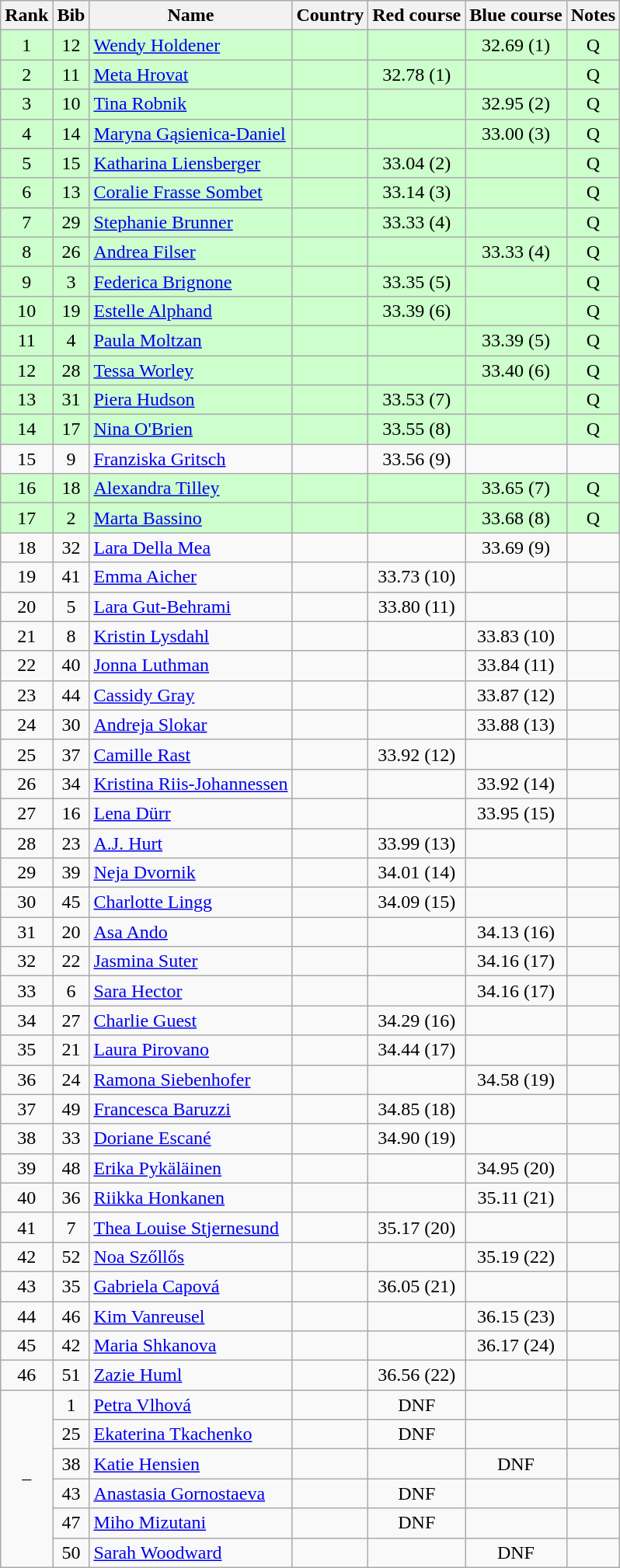<table class="wikitable sortable" style="text-align:center">
<tr>
<th>Rank</th>
<th>Bib</th>
<th>Name</th>
<th>Country</th>
<th>Red course</th>
<th>Blue course</th>
<th>Notes</th>
</tr>
<tr bgcolor=ccffcc>
<td>1</td>
<td>12</td>
<td align=left><a href='#'>Wendy Holdener</a></td>
<td align=left> </td>
<td></td>
<td>32.69 (1)</td>
<td>Q</td>
</tr>
<tr bgcolor=ccffcc>
<td>2</td>
<td>11</td>
<td align=left><a href='#'>Meta Hrovat</a></td>
<td align=left></td>
<td>32.78 (1)</td>
<td></td>
<td>Q</td>
</tr>
<tr bgcolor=ccffcc>
<td>3</td>
<td>10</td>
<td align=left><a href='#'>Tina Robnik</a></td>
<td align=left></td>
<td></td>
<td>32.95 (2)</td>
<td>Q</td>
</tr>
<tr bgcolor=ccffcc>
<td>4</td>
<td>14</td>
<td align=left><a href='#'>Maryna Gąsienica-Daniel</a></td>
<td align=left></td>
<td></td>
<td>33.00 (3)</td>
<td>Q</td>
</tr>
<tr bgcolor=ccffcc>
<td>5</td>
<td>15</td>
<td align=left><a href='#'>Katharina Liensberger</a></td>
<td align=left></td>
<td>33.04 (2)</td>
<td></td>
<td>Q</td>
</tr>
<tr bgcolor=ccffcc>
<td>6</td>
<td>13</td>
<td align=left><a href='#'>Coralie Frasse Sombet</a></td>
<td align=left></td>
<td>33.14 (3)</td>
<td></td>
<td>Q</td>
</tr>
<tr bgcolor=ccffcc>
<td>7</td>
<td>29</td>
<td align=left><a href='#'>Stephanie Brunner</a></td>
<td align=left></td>
<td>33.33 (4)</td>
<td></td>
<td>Q</td>
</tr>
<tr bgcolor=ccffcc>
<td>8</td>
<td>26</td>
<td align=left><a href='#'>Andrea Filser</a></td>
<td align=left></td>
<td></td>
<td>33.33 (4)</td>
<td>Q</td>
</tr>
<tr bgcolor=ccffcc>
<td>9</td>
<td>3</td>
<td align=left><a href='#'>Federica Brignone</a></td>
<td align=left></td>
<td>33.35 (5)</td>
<td></td>
<td>Q</td>
</tr>
<tr bgcolor=ccffcc>
<td>10</td>
<td>19</td>
<td align=left><a href='#'>Estelle Alphand</a></td>
<td align=left></td>
<td>33.39 (6)</td>
<td></td>
<td>Q</td>
</tr>
<tr bgcolor=ccffcc>
<td>11</td>
<td>4</td>
<td align=left><a href='#'>Paula Moltzan</a></td>
<td align=left></td>
<td></td>
<td>33.39 (5)</td>
<td>Q</td>
</tr>
<tr bgcolor=ccffcc>
<td>12</td>
<td>28</td>
<td align=left><a href='#'>Tessa Worley</a></td>
<td align=left></td>
<td></td>
<td>33.40 (6)</td>
<td>Q</td>
</tr>
<tr bgcolor=ccffcc>
<td>13</td>
<td>31</td>
<td align=left><a href='#'>Piera Hudson</a></td>
<td align=left></td>
<td>33.53 (7)</td>
<td></td>
<td>Q</td>
</tr>
<tr bgcolor=ccffcc>
<td>14</td>
<td>17</td>
<td align=left><a href='#'>Nina O'Brien</a></td>
<td align=left></td>
<td>33.55 (8)</td>
<td></td>
<td>Q</td>
</tr>
<tr>
<td>15</td>
<td>9</td>
<td align=left><a href='#'>Franziska Gritsch</a></td>
<td align=left></td>
<td>33.56 (9)</td>
<td></td>
<td></td>
</tr>
<tr bgcolor=ccffcc>
<td>16</td>
<td>18</td>
<td align=left><a href='#'>Alexandra Tilley</a></td>
<td align=left></td>
<td></td>
<td>33.65 (7)</td>
<td>Q</td>
</tr>
<tr bgcolor=ccffcc>
<td>17</td>
<td>2</td>
<td align=left><a href='#'>Marta Bassino</a></td>
<td align=left></td>
<td></td>
<td>33.68 (8)</td>
<td>Q</td>
</tr>
<tr>
<td>18</td>
<td>32</td>
<td align=left><a href='#'>Lara Della Mea</a></td>
<td align=left></td>
<td></td>
<td>33.69 (9)</td>
<td></td>
</tr>
<tr>
<td>19</td>
<td>41</td>
<td align=left><a href='#'>Emma Aicher</a></td>
<td align=left></td>
<td>33.73 (10)</td>
<td></td>
<td></td>
</tr>
<tr>
<td>20</td>
<td>5</td>
<td align=left><a href='#'>Lara Gut-Behrami</a></td>
<td align=left> </td>
<td>33.80 (11)</td>
<td></td>
<td></td>
</tr>
<tr>
<td>21</td>
<td>8</td>
<td align=left><a href='#'>Kristin Lysdahl</a></td>
<td align=left></td>
<td></td>
<td>33.83 (10)</td>
<td></td>
</tr>
<tr>
<td>22</td>
<td>40</td>
<td align=left><a href='#'>Jonna Luthman</a></td>
<td align=left></td>
<td></td>
<td>33.84 (11)</td>
<td></td>
</tr>
<tr>
<td>23</td>
<td>44</td>
<td align=left><a href='#'>Cassidy Gray</a></td>
<td align=left></td>
<td></td>
<td>33.87 (12)</td>
<td></td>
</tr>
<tr>
<td>24</td>
<td>30</td>
<td align=left><a href='#'>Andreja Slokar</a></td>
<td align=left></td>
<td></td>
<td>33.88 (13)</td>
<td></td>
</tr>
<tr>
<td>25</td>
<td>37</td>
<td align=left><a href='#'>Camille Rast</a></td>
<td align=left> </td>
<td>33.92 (12)</td>
<td></td>
<td></td>
</tr>
<tr>
<td>26</td>
<td>34</td>
<td align=left><a href='#'>Kristina Riis-Johannessen</a></td>
<td align=left></td>
<td></td>
<td>33.92 (14)</td>
<td></td>
</tr>
<tr>
<td>27</td>
<td>16</td>
<td align=left><a href='#'>Lena Dürr</a></td>
<td align=left></td>
<td></td>
<td>33.95 (15)</td>
<td></td>
</tr>
<tr>
<td>28</td>
<td>23</td>
<td align=left><a href='#'>A.J. Hurt</a></td>
<td align=left></td>
<td>33.99 (13)</td>
<td></td>
<td></td>
</tr>
<tr>
<td>29</td>
<td>39</td>
<td align=left><a href='#'>Neja Dvornik</a></td>
<td align=left></td>
<td>34.01 (14)</td>
<td></td>
<td></td>
</tr>
<tr>
<td>30</td>
<td>45</td>
<td align=left><a href='#'>Charlotte Lingg</a></td>
<td align=left></td>
<td>34.09 (15)</td>
<td></td>
<td></td>
</tr>
<tr>
<td>31</td>
<td>20</td>
<td align=left><a href='#'>Asa Ando</a></td>
<td align=left></td>
<td></td>
<td>34.13 (16)</td>
<td></td>
</tr>
<tr>
<td>32</td>
<td>22</td>
<td align=left><a href='#'>Jasmina Suter</a></td>
<td align=left> </td>
<td></td>
<td>34.16 (17)</td>
<td></td>
</tr>
<tr>
<td>33</td>
<td>6</td>
<td align=left><a href='#'>Sara Hector</a></td>
<td align=left></td>
<td></td>
<td>34.16 (17)</td>
<td></td>
</tr>
<tr>
<td>34</td>
<td>27</td>
<td align=left><a href='#'>Charlie Guest</a></td>
<td align=left></td>
<td>34.29 (16)</td>
<td></td>
<td></td>
</tr>
<tr>
<td>35</td>
<td>21</td>
<td align=left><a href='#'>Laura Pirovano</a></td>
<td align=left></td>
<td>34.44 (17)</td>
<td></td>
<td></td>
</tr>
<tr>
<td>36</td>
<td>24</td>
<td align=left><a href='#'>Ramona Siebenhofer</a></td>
<td align=left></td>
<td></td>
<td>34.58 (19)</td>
<td></td>
</tr>
<tr>
<td>37</td>
<td>49</td>
<td align=left><a href='#'>Francesca Baruzzi</a></td>
<td align=left></td>
<td>34.85 (18)</td>
<td></td>
<td></td>
</tr>
<tr>
<td>38</td>
<td>33</td>
<td align=left><a href='#'>Doriane Escané</a></td>
<td align=left></td>
<td>34.90 (19)</td>
<td></td>
<td></td>
</tr>
<tr>
<td>39</td>
<td>48</td>
<td align=left><a href='#'>Erika Pykäläinen</a></td>
<td align=left></td>
<td></td>
<td>34.95 (20)</td>
<td></td>
</tr>
<tr>
<td>40</td>
<td>36</td>
<td align=left><a href='#'>Riikka Honkanen</a></td>
<td align=left></td>
<td></td>
<td>35.11 (21)</td>
<td></td>
</tr>
<tr>
<td>41</td>
<td>7</td>
<td align=left><a href='#'>Thea Louise Stjernesund</a></td>
<td align=left></td>
<td>35.17 (20)</td>
<td></td>
<td></td>
</tr>
<tr>
<td>42</td>
<td>52</td>
<td align=left><a href='#'>Noa Szőllős</a></td>
<td align=left></td>
<td></td>
<td>35.19 (22)</td>
<td></td>
</tr>
<tr>
<td>43</td>
<td>35</td>
<td align=left><a href='#'>Gabriela Capová</a></td>
<td align=left></td>
<td>36.05 (21)</td>
<td></td>
<td></td>
</tr>
<tr>
<td>44</td>
<td>46</td>
<td align=left><a href='#'>Kim Vanreusel</a></td>
<td align=left></td>
<td></td>
<td>36.15 (23)</td>
<td></td>
</tr>
<tr>
<td>45</td>
<td>42</td>
<td align=left><a href='#'>Maria Shkanova</a></td>
<td align=left></td>
<td></td>
<td>36.17 (24)</td>
<td></td>
</tr>
<tr>
<td>46</td>
<td>51</td>
<td align=left><a href='#'>Zazie Huml</a></td>
<td align=left></td>
<td>36.56 (22)</td>
<td></td>
<td></td>
</tr>
<tr>
<td rowspan=6>–</td>
<td>1</td>
<td align=left><a href='#'>Petra Vlhová</a></td>
<td align=left></td>
<td>DNF</td>
<td></td>
<td></td>
</tr>
<tr>
<td>25</td>
<td align=left><a href='#'>Ekaterina Tkachenko</a></td>
<td align=left></td>
<td>DNF</td>
<td></td>
<td></td>
</tr>
<tr>
<td>38</td>
<td align=left><a href='#'>Katie Hensien</a></td>
<td align=left></td>
<td></td>
<td>DNF</td>
<td></td>
</tr>
<tr>
<td>43</td>
<td align=left><a href='#'>Anastasia Gornostaeva</a></td>
<td align=left></td>
<td>DNF</td>
<td></td>
<td></td>
</tr>
<tr>
<td>47</td>
<td align=left><a href='#'>Miho Mizutani</a></td>
<td align=left></td>
<td>DNF</td>
<td></td>
<td></td>
</tr>
<tr>
<td>50</td>
<td align=left><a href='#'>Sarah Woodward</a></td>
<td align=left></td>
<td></td>
<td>DNF</td>
<td></td>
</tr>
</table>
